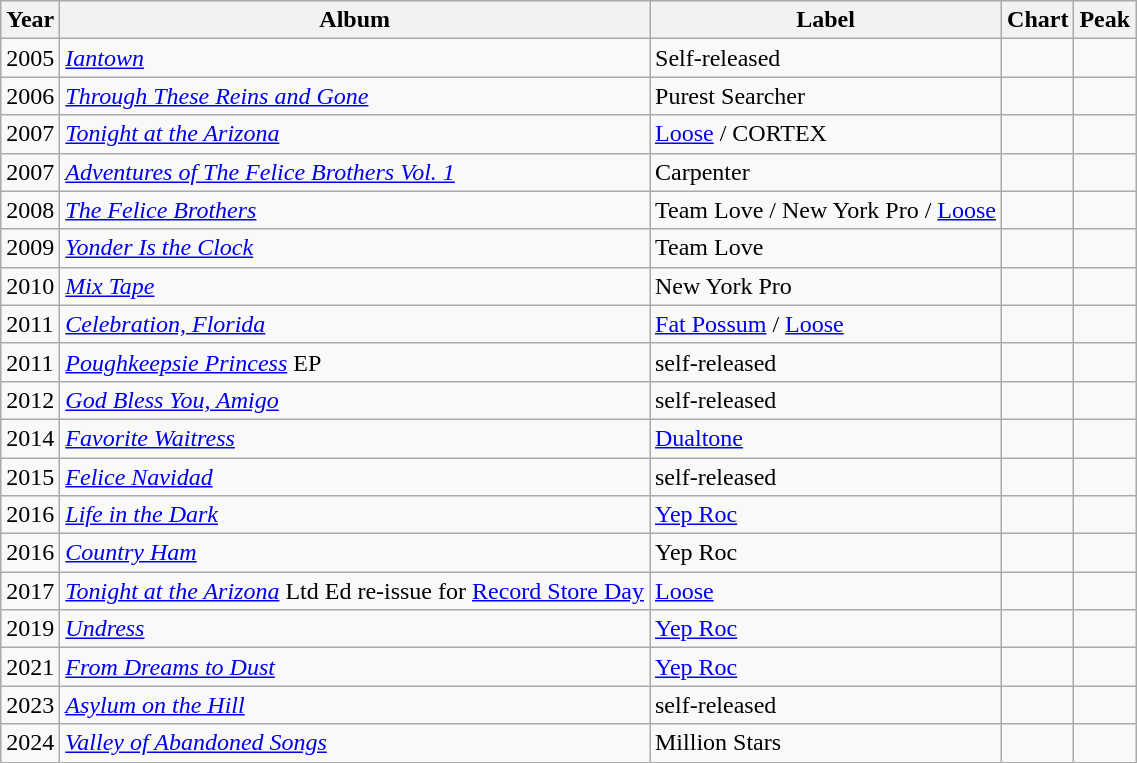<table class="wikitable">
<tr>
<th>Year</th>
<th>Album</th>
<th>Label</th>
<th>Chart</th>
<th>Peak</th>
</tr>
<tr>
<td>2005</td>
<td><em><a href='#'>Iantown</a></em></td>
<td>Self-released</td>
<td></td>
<td></td>
</tr>
<tr>
<td>2006</td>
<td><em><a href='#'>Through These Reins and Gone</a></em></td>
<td>Purest Searcher</td>
<td></td>
<td></td>
</tr>
<tr>
<td>2007</td>
<td><em><a href='#'>Tonight at the Arizona</a></em></td>
<td><a href='#'>Loose</a> / CORTEX</td>
<td></td>
<td></td>
</tr>
<tr>
<td>2007</td>
<td><em><a href='#'>Adventures of The Felice Brothers Vol. 1</a></em></td>
<td>Carpenter</td>
<td></td>
<td></td>
</tr>
<tr>
<td>2008</td>
<td><em><a href='#'>The Felice Brothers</a></em></td>
<td>Team Love / New York Pro / <a href='#'>Loose</a></td>
<td></td>
<td></td>
</tr>
<tr>
<td>2009</td>
<td><em><a href='#'>Yonder Is the Clock</a></em></td>
<td>Team Love</td>
<td></td>
</tr>
<tr>
<td>2010</td>
<td><em><a href='#'>Mix Tape</a></em></td>
<td>New York Pro</td>
<td></td>
<td></td>
</tr>
<tr>
<td>2011</td>
<td><em><a href='#'>Celebration, Florida</a></em></td>
<td><a href='#'>Fat Possum</a> / <a href='#'>Loose</a></td>
<td></td>
</tr>
<tr>
<td>2011</td>
<td><em><a href='#'>Poughkeepsie Princess</a></em> EP</td>
<td>self-released</td>
<td></td>
<td></td>
</tr>
<tr>
<td>2012</td>
<td><em><a href='#'>God Bless You, Amigo</a></em></td>
<td>self-released</td>
<td></td>
<td></td>
</tr>
<tr>
<td>2014</td>
<td><em><a href='#'>Favorite Waitress</a></em></td>
<td><a href='#'>Dualtone</a></td>
<td></td>
<td></td>
</tr>
<tr>
<td>2015</td>
<td><em><a href='#'>Felice Navidad</a></em></td>
<td>self-released</td>
<td></td>
<td></td>
</tr>
<tr>
<td>2016</td>
<td><em><a href='#'>Life in the Dark</a></em></td>
<td><a href='#'>Yep Roc</a></td>
<td></td>
<td></td>
</tr>
<tr>
<td>2016</td>
<td><em><a href='#'>Country Ham</a></em></td>
<td>Yep Roc</td>
<td></td>
<td></td>
</tr>
<tr>
<td>2017</td>
<td><em><a href='#'>Tonight at the Arizona</a></em> Ltd Ed re-issue for <a href='#'>Record Store Day</a></td>
<td><a href='#'>Loose</a></td>
<td></td>
<td></td>
</tr>
<tr>
<td>2019</td>
<td><em><a href='#'>Undress</a></em></td>
<td><a href='#'>Yep Roc</a></td>
<td></td>
<td></td>
</tr>
<tr>
<td>2021</td>
<td><em><a href='#'>From Dreams to Dust</a></em></td>
<td><a href='#'>Yep Roc</a></td>
<td></td>
<td></td>
</tr>
<tr>
<td>2023</td>
<td><em><a href='#'>Asylum on the Hill</a></em></td>
<td>self-released</td>
<td></td>
<td></td>
</tr>
<tr>
<td>2024</td>
<td><em><a href='#'>Valley of Abandoned Songs</a></em></td>
<td>Million Stars</td>
<td></td>
<td></td>
</tr>
</table>
